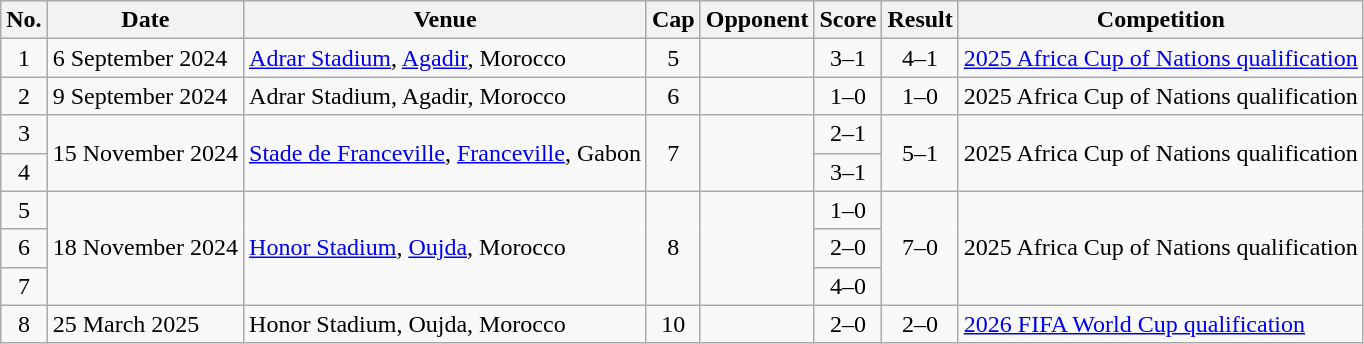<table class="wikitable sortable">
<tr>
<th scope="col">No.</th>
<th scope="col">Date</th>
<th scope="col">Venue</th>
<th scope="col">Cap</th>
<th scope="col">Opponent</th>
<th scope="col">Score</th>
<th scope="col">Result</th>
<th scope="col">Competition</th>
</tr>
<tr>
<td align="center">1</td>
<td>6 September 2024</td>
<td><a href='#'>Adrar Stadium</a>, <a href='#'>Agadir</a>, Morocco</td>
<td align="center">5</td>
<td></td>
<td align="center">3–1</td>
<td align="center">4–1</td>
<td><a href='#'>2025 Africa Cup of Nations qualification</a></td>
</tr>
<tr>
<td align="center">2</td>
<td>9 September 2024</td>
<td>Adrar Stadium, Agadir, Morocco</td>
<td align="center">6</td>
<td></td>
<td align="center">1–0</td>
<td align="center">1–0</td>
<td>2025 Africa Cup of Nations qualification</td>
</tr>
<tr>
<td align="center">3</td>
<td rowspan=2>15 November 2024</td>
<td rowspan=2><a href='#'>Stade de Franceville</a>, <a href='#'>Franceville</a>, Gabon</td>
<td align="center" rowspan=2>7</td>
<td rowspan=2></td>
<td align="center">2–1</td>
<td align="center" rowspan=2>5–1</td>
<td rowspan=2>2025 Africa Cup of Nations qualification</td>
</tr>
<tr>
<td align="center">4</td>
<td align="center">3–1</td>
</tr>
<tr>
<td align="center">5</td>
<td rowspan=3>18 November 2024</td>
<td rowspan=3><a href='#'>Honor Stadium</a>, <a href='#'>Oujda</a>, Morocco</td>
<td align="center" rowspan=3>8</td>
<td rowspan=3></td>
<td align="center">1–0</td>
<td align="center" rowspan=3>7–0</td>
<td rowspan=3>2025 Africa Cup of Nations qualification</td>
</tr>
<tr>
<td align="center">6</td>
<td align="center">2–0</td>
</tr>
<tr>
<td align="center">7</td>
<td align="center">4–0</td>
</tr>
<tr>
<td align="center">8</td>
<td>25 March 2025</td>
<td>Honor Stadium, Oujda, Morocco</td>
<td align="center">10</td>
<td></td>
<td align="center">2–0</td>
<td align="center">2–0</td>
<td><a href='#'>2026 FIFA World Cup qualification</a></td>
</tr>
</table>
